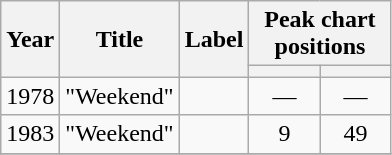<table class="wikitable">
<tr>
<th rowspan="2">Year</th>
<th rowspan="2">Title</th>
<th rowspan="2">Label</th>
<th colspan="4">Peak chart positions</th>
</tr>
<tr>
<th width="40"></th>
<th width="40"></th>
</tr>
<tr>
<td>1978</td>
<td>"Weekend" </td>
<td></td>
<td align=center>―</td>
<td align=center>―</td>
</tr>
<tr>
<td>1983</td>
<td>"Weekend" </td>
<td></td>
<td align=center>9</td>
<td align=center>49</td>
</tr>
<tr>
</tr>
</table>
